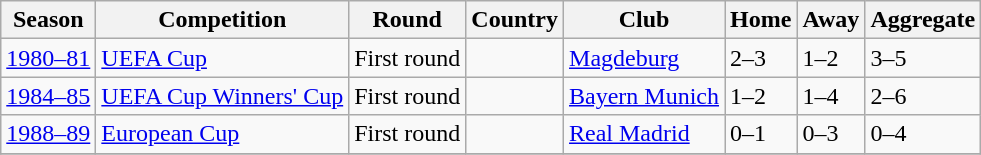<table class="wikitable">
<tr>
<th>Season</th>
<th>Competition</th>
<th>Round</th>
<th>Country</th>
<th>Club</th>
<th>Home</th>
<th>Away</th>
<th>Aggregate</th>
</tr>
<tr>
<td><a href='#'>1980–81</a></td>
<td><a href='#'>UEFA Cup</a></td>
<td>First round</td>
<td></td>
<td><a href='#'>Magdeburg</a></td>
<td>2–3</td>
<td>1–2</td>
<td>3–5</td>
</tr>
<tr>
<td><a href='#'>1984–85</a></td>
<td><a href='#'>UEFA Cup Winners' Cup</a></td>
<td>First round</td>
<td></td>
<td><a href='#'>Bayern Munich</a></td>
<td>1–2</td>
<td>1–4</td>
<td>2–6</td>
</tr>
<tr>
<td><a href='#'>1988–89</a></td>
<td><a href='#'>European Cup</a></td>
<td>First round</td>
<td></td>
<td><a href='#'>Real Madrid</a></td>
<td>0–1</td>
<td>0–3</td>
<td>0–4</td>
</tr>
<tr>
</tr>
</table>
